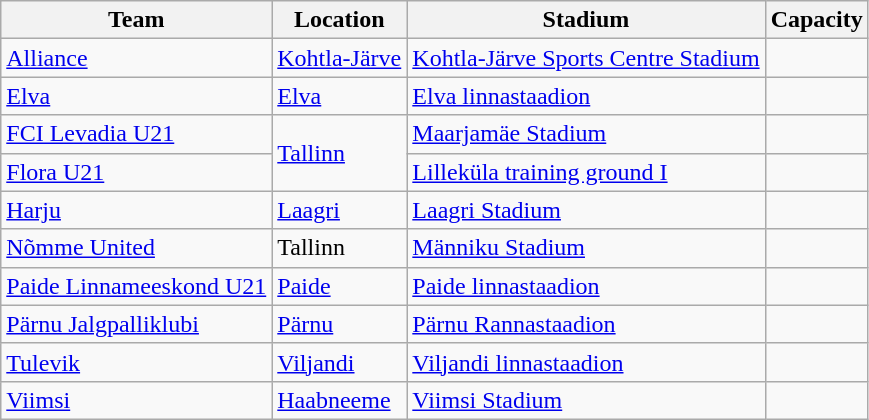<table class="wikitable sortable">
<tr>
<th>Team</th>
<th>Location</th>
<th>Stadium</th>
<th>Capacity</th>
</tr>
<tr>
<td><a href='#'>Alliance</a></td>
<td><a href='#'>Kohtla-Järve</a></td>
<td><a href='#'>Kohtla-Järve Sports Centre Stadium</a></td>
<td align=center></td>
</tr>
<tr>
<td><a href='#'>Elva</a></td>
<td><a href='#'>Elva</a></td>
<td><a href='#'>Elva linnastaadion</a></td>
<td align=center></td>
</tr>
<tr>
<td><a href='#'>FCI Levadia U21</a></td>
<td rowspan=2><a href='#'>Tallinn</a></td>
<td><a href='#'>Maarjamäe Stadium</a></td>
<td align=center></td>
</tr>
<tr>
<td><a href='#'>Flora U21</a></td>
<td><a href='#'>Lilleküla training ground I</a></td>
<td align=center></td>
</tr>
<tr>
<td><a href='#'>Harju</a></td>
<td><a href='#'>Laagri</a></td>
<td><a href='#'>Laagri Stadium</a></td>
<td align=center></td>
</tr>
<tr>
<td><a href='#'>Nõmme United</a></td>
<td>Tallinn</td>
<td><a href='#'>Männiku Stadium</a></td>
<td align=center></td>
</tr>
<tr>
<td><a href='#'>Paide Linnameeskond U21</a></td>
<td><a href='#'>Paide</a></td>
<td><a href='#'>Paide linnastaadion</a></td>
<td align=center></td>
</tr>
<tr>
<td><a href='#'>Pärnu Jalgpalliklubi</a></td>
<td><a href='#'>Pärnu</a></td>
<td><a href='#'>Pärnu Rannastaadion</a></td>
<td align=center></td>
</tr>
<tr>
<td><a href='#'>Tulevik</a></td>
<td><a href='#'>Viljandi</a></td>
<td><a href='#'>Viljandi linnastaadion</a></td>
<td align=center></td>
</tr>
<tr>
<td><a href='#'>Viimsi</a></td>
<td><a href='#'>Haabneeme</a></td>
<td><a href='#'>Viimsi Stadium</a></td>
<td align=center></td>
</tr>
</table>
